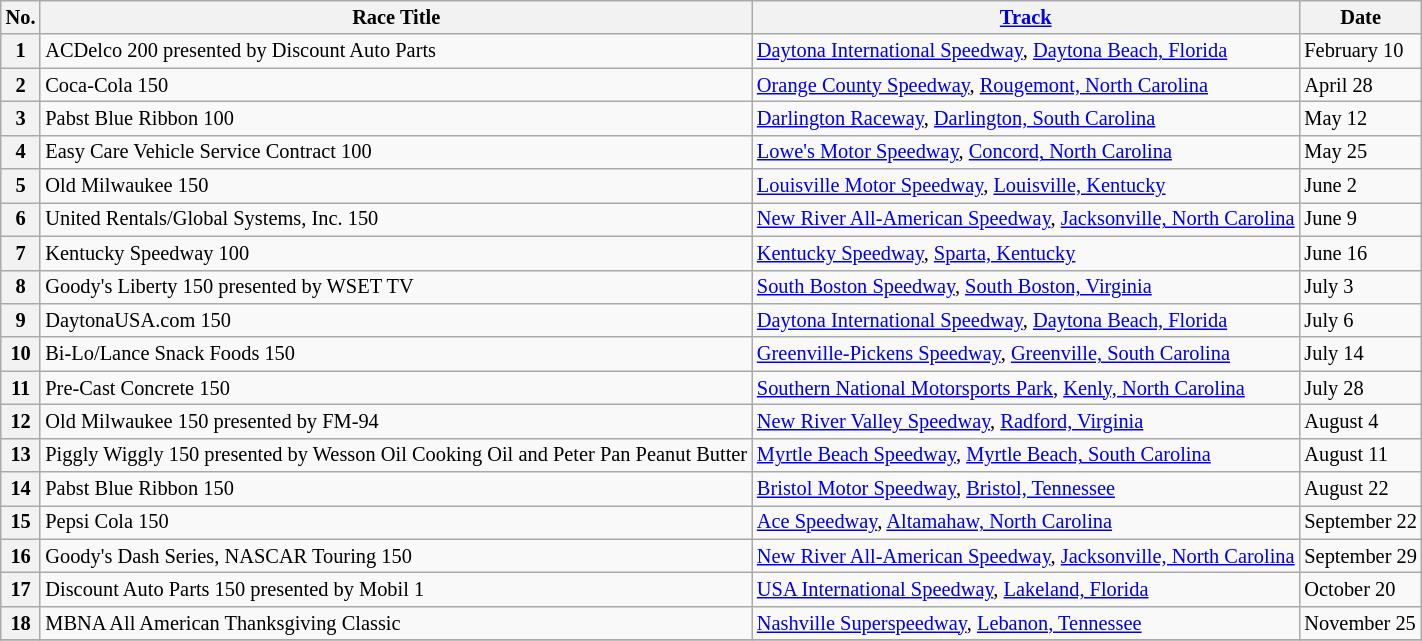<table class="wikitable" style="font-size:85%;">
<tr>
<th>No.</th>
<th>Race Title</th>
<th><a href='#'>Track</a></th>
<th>Date</th>
</tr>
<tr>
<th>1</th>
<td>ACDelco 200 presented by Discount Auto Parts</td>
<td><a href='#'>Daytona International Speedway</a>, <a href='#'>Daytona Beach, Florida</a></td>
<td>February 10</td>
</tr>
<tr>
<th>2</th>
<td>Coca-Cola 150</td>
<td><a href='#'>Orange County Speedway</a>, <a href='#'>Rougemont, North Carolina</a></td>
<td>April 28</td>
</tr>
<tr>
<th>3</th>
<td>Pabst Blue Ribbon 100</td>
<td><a href='#'>Darlington Raceway</a>, <a href='#'>Darlington, South Carolina</a></td>
<td>May 12</td>
</tr>
<tr>
<th>4</th>
<td>Easy Care Vehicle Service Contract 100</td>
<td><a href='#'>Lowe's Motor Speedway</a>, <a href='#'>Concord, North Carolina</a></td>
<td>May 25</td>
</tr>
<tr>
<th>5</th>
<td>Old Milwaukee 150</td>
<td><a href='#'>Louisville Motor Speedway</a>, <a href='#'>Louisville, Kentucky</a></td>
<td>June 2</td>
</tr>
<tr>
<th>6</th>
<td>United Rentals/Global Systems, Inc. 150</td>
<td><a href='#'>New River All-American Speedway</a>, <a href='#'>Jacksonville, North Carolina</a></td>
<td>June 9</td>
</tr>
<tr>
<th>7</th>
<td>Kentucky Speedway 100</td>
<td><a href='#'>Kentucky Speedway</a>, <a href='#'>Sparta, Kentucky</a></td>
<td>June 16</td>
</tr>
<tr>
<th>8</th>
<td>Goody's Liberty 150 presented by WSET TV</td>
<td><a href='#'>South Boston Speedway</a>, <a href='#'>South Boston, Virginia</a></td>
<td>July 3</td>
</tr>
<tr>
<th>9</th>
<td>DaytonaUSA.com 150</td>
<td><a href='#'>Daytona International Speedway</a>, <a href='#'>Daytona Beach, Florida</a></td>
<td>July 6</td>
</tr>
<tr>
<th>10</th>
<td>Bi-Lo/Lance Snack Foods 150</td>
<td><a href='#'>Greenville-Pickens Speedway</a>, <a href='#'>Greenville, South Carolina</a></td>
<td>July 14</td>
</tr>
<tr>
<th>11</th>
<td>Pre-Cast Concrete 150</td>
<td><a href='#'>Southern National Motorsports Park</a>, <a href='#'>Kenly, North Carolina</a></td>
<td>July 28</td>
</tr>
<tr>
<th>12</th>
<td>Old Milwaukee 150 presented by FM-94</td>
<td><a href='#'>New River Valley Speedway</a>, <a href='#'>Radford, Virginia</a></td>
<td>August 4</td>
</tr>
<tr>
<th>13</th>
<td>Piggly Wiggly 150 presented by Wesson Oil Cooking Oil and Peter Pan Peanut Butter</td>
<td><a href='#'>Myrtle Beach Speedway</a>, <a href='#'>Myrtle Beach, South Carolina</a></td>
<td>August 11</td>
</tr>
<tr>
<th>14</th>
<td>Pabst Blue Ribbon 150</td>
<td><a href='#'>Bristol Motor Speedway</a>, <a href='#'>Bristol, Tennessee</a></td>
<td>August 22</td>
</tr>
<tr>
<th>15</th>
<td>Pepsi Cola 150</td>
<td><a href='#'>Ace Speedway</a>, <a href='#'>Altamahaw, North Carolina</a></td>
<td>September 22</td>
</tr>
<tr>
<th>16</th>
<td>Goody's Dash Series, NASCAR Touring 150</td>
<td><a href='#'>New River All-American Speedway</a>, <a href='#'>Jacksonville, North Carolina</a></td>
<td>September 29</td>
</tr>
<tr>
<th>17</th>
<td>Discount Auto Parts 150 presented by Mobil 1</td>
<td><a href='#'>USA International Speedway</a>, <a href='#'>Lakeland, Florida</a></td>
<td>October 20</td>
</tr>
<tr>
<th>18</th>
<td>MBNA All American Thanksgiving Classic</td>
<td><a href='#'>Nashville Superspeedway</a>, <a href='#'>Lebanon, Tennessee</a></td>
<td>November 25</td>
</tr>
<tr>
</tr>
</table>
